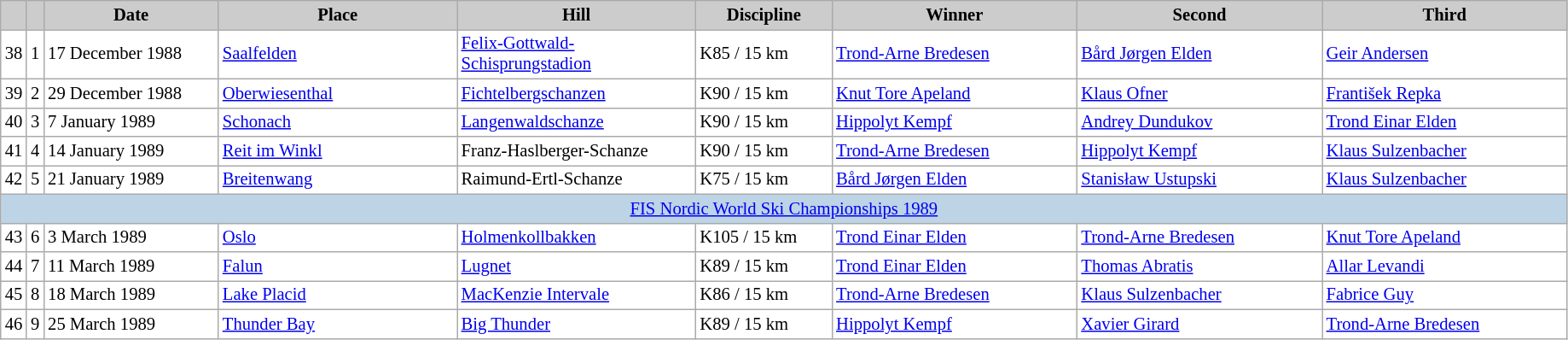<table class="wikitable plainrowheaders" style="background:#fff; font-size:86%; line-height:16px; border:grey solid 1px; border-collapse:collapse;">
<tr style="background:#ccc; text-align:center;">
<th scope="col" style="background:#ccc; width=20 px;"></th>
<th scope="col" style="background:#ccc; width=30 px;"></th>
<th scope="col" style="background:#ccc; width:130px;">Date</th>
<th scope="col" style="background:#ccc; width:180px;">Place</th>
<th scope="col" style="background:#ccc; width:180px;">Hill</th>
<th scope="col" style="background:#ccc; width:100px;">Discipline</th>
<th scope="col" style="background:#ccc; width:185px;">Winner</th>
<th scope="col" style="background:#ccc; width:185px;">Second</th>
<th scope="col" style="background:#ccc; width:185px;">Third</th>
</tr>
<tr>
<td align=center>38</td>
<td align=center>1</td>
<td>17 December 1988</td>
<td> <a href='#'>Saalfelden</a></td>
<td><a href='#'>Felix-Gottwald-Schisprungstadion</a></td>
<td>K85 / 15 km</td>
<td> <a href='#'>Trond-Arne Bredesen</a></td>
<td> <a href='#'>Bård Jørgen Elden</a></td>
<td> <a href='#'>Geir Andersen</a></td>
</tr>
<tr>
<td align=center>39</td>
<td align=center>2</td>
<td>29 December 1988</td>
<td> <a href='#'>Oberwiesenthal</a></td>
<td><a href='#'>Fichtelbergschanzen</a></td>
<td>K90 / 15 km</td>
<td> <a href='#'>Knut Tore Apeland</a></td>
<td> <a href='#'>Klaus Ofner</a></td>
<td> <a href='#'>František Repka</a></td>
</tr>
<tr>
<td align=center>40</td>
<td align=center>3</td>
<td>7 January 1989</td>
<td> <a href='#'>Schonach</a></td>
<td><a href='#'>Langenwaldschanze</a></td>
<td>K90 / 15 km</td>
<td> <a href='#'>Hippolyt Kempf</a></td>
<td> <a href='#'>Andrey Dundukov</a></td>
<td> <a href='#'>Trond Einar Elden</a></td>
</tr>
<tr>
<td align=center>41</td>
<td align=center>4</td>
<td>14 January 1989</td>
<td> <a href='#'>Reit im Winkl</a></td>
<td>Franz-Haslberger-Schanze</td>
<td>K90 / 15 km</td>
<td> <a href='#'>Trond-Arne Bredesen</a></td>
<td> <a href='#'>Hippolyt Kempf</a></td>
<td> <a href='#'>Klaus Sulzenbacher</a></td>
</tr>
<tr>
<td align=center>42</td>
<td align=center>5</td>
<td>21 January 1989</td>
<td> <a href='#'>Breitenwang</a></td>
<td>Raimund-Ertl-Schanze</td>
<td>K75 / 15 km</td>
<td> <a href='#'>Bård Jørgen Elden</a></td>
<td> <a href='#'>Stanisław Ustupski</a></td>
<td> <a href='#'>Klaus Sulzenbacher</a></td>
</tr>
<tr bgcolor=#BCD4E6>
<td colspan=9 align=center><a href='#'>FIS Nordic World Ski Championships 1989</a></td>
</tr>
<tr>
<td align=center>43</td>
<td align=center>6</td>
<td>3 March 1989</td>
<td> <a href='#'>Oslo</a></td>
<td><a href='#'>Holmenkollbakken</a></td>
<td>K105 / 15 km</td>
<td> <a href='#'>Trond Einar Elden</a></td>
<td> <a href='#'>Trond-Arne Bredesen</a></td>
<td> <a href='#'>Knut Tore Apeland</a></td>
</tr>
<tr>
<td align=center>44</td>
<td align=center>7</td>
<td>11 March 1989</td>
<td> <a href='#'>Falun</a></td>
<td><a href='#'>Lugnet</a></td>
<td>K89 / 15 km</td>
<td> <a href='#'>Trond Einar Elden</a></td>
<td> <a href='#'>Thomas Abratis</a></td>
<td> <a href='#'>Allar Levandi</a></td>
</tr>
<tr>
<td align=center>45</td>
<td align=center>8</td>
<td>18 March 1989</td>
<td> <a href='#'>Lake Placid</a></td>
<td><a href='#'>MacKenzie Intervale</a></td>
<td>K86 / 15 km</td>
<td> <a href='#'>Trond-Arne Bredesen</a></td>
<td> <a href='#'>Klaus Sulzenbacher</a></td>
<td> <a href='#'>Fabrice Guy</a></td>
</tr>
<tr>
<td align=center>46</td>
<td align=center>9</td>
<td>25 March 1989</td>
<td> <a href='#'>Thunder Bay</a></td>
<td><a href='#'>Big Thunder</a></td>
<td>K89 / 15 km</td>
<td> <a href='#'>Hippolyt Kempf</a></td>
<td> <a href='#'>Xavier Girard</a></td>
<td> <a href='#'>Trond-Arne Bredesen</a></td>
</tr>
</table>
